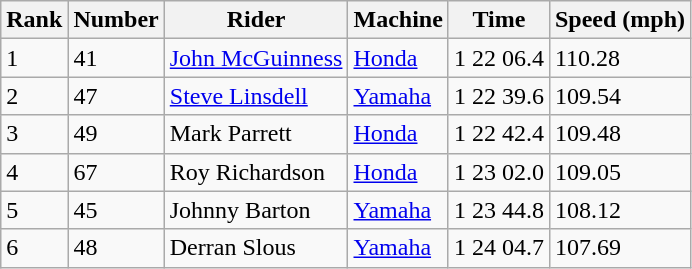<table class="wikitable">
<tr>
<th>Rank</th>
<th>Number</th>
<th>Rider</th>
<th>Machine</th>
<th>Time</th>
<th>Speed (mph)</th>
</tr>
<tr>
<td>1</td>
<td>41</td>
<td> <a href='#'>John McGuinness</a></td>
<td><a href='#'>Honda</a></td>
<td>1 22 06.4</td>
<td>110.28</td>
</tr>
<tr>
<td>2</td>
<td>47</td>
<td> <a href='#'>Steve Linsdell</a></td>
<td><a href='#'>Yamaha</a></td>
<td>1 22 39.6</td>
<td>109.54</td>
</tr>
<tr>
<td>3</td>
<td>49</td>
<td> Mark Parrett</td>
<td><a href='#'>Honda</a></td>
<td>1 22 42.4</td>
<td>109.48</td>
</tr>
<tr>
<td>4</td>
<td>67</td>
<td>Roy Richardson</td>
<td><a href='#'>Honda</a></td>
<td>1 23 02.0</td>
<td>109.05</td>
</tr>
<tr>
<td>5</td>
<td>45</td>
<td> Johnny Barton</td>
<td><a href='#'>Yamaha</a></td>
<td>1 23 44.8</td>
<td>108.12</td>
</tr>
<tr>
<td>6</td>
<td>48</td>
<td>Derran Slous</td>
<td><a href='#'>Yamaha</a></td>
<td>1 24 04.7</td>
<td>107.69</td>
</tr>
</table>
